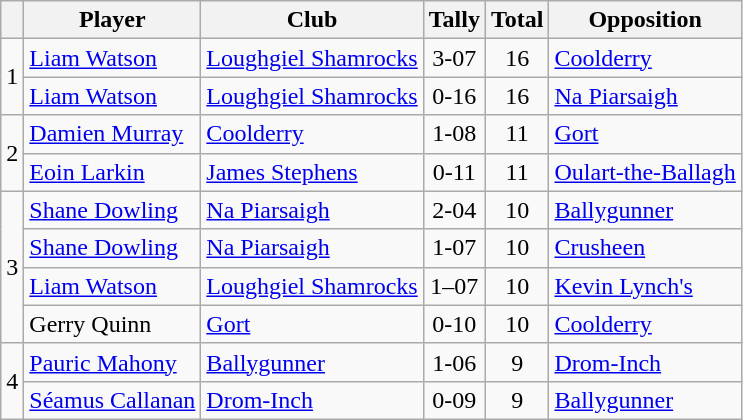<table class="wikitable">
<tr>
<th></th>
<th>Player</th>
<th>Club</th>
<th>Tally</th>
<th>Total</th>
<th>Opposition</th>
</tr>
<tr>
<td rowspan=2 align=center>1</td>
<td><a href='#'>Liam Watson</a></td>
<td><a href='#'>Loughgiel Shamrocks</a></td>
<td align=center>3-07</td>
<td align=center>16</td>
<td><a href='#'>Coolderry</a></td>
</tr>
<tr>
<td><a href='#'>Liam Watson</a></td>
<td><a href='#'>Loughgiel Shamrocks</a></td>
<td align=center>0-16</td>
<td align=center>16</td>
<td><a href='#'>Na Piarsaigh</a></td>
</tr>
<tr>
<td rowspan=2 align=center>2</td>
<td><a href='#'>Damien Murray</a></td>
<td><a href='#'>Coolderry</a></td>
<td align=center>1-08</td>
<td align=center>11</td>
<td><a href='#'>Gort</a></td>
</tr>
<tr>
<td><a href='#'>Eoin Larkin</a></td>
<td><a href='#'>James Stephens</a></td>
<td align=center>0-11</td>
<td align=center>11</td>
<td><a href='#'>Oulart-the-Ballagh</a></td>
</tr>
<tr>
<td rowspan=4 align=center>3</td>
<td><a href='#'>Shane Dowling</a></td>
<td><a href='#'>Na Piarsaigh</a></td>
<td align=center>2-04</td>
<td align=center>10</td>
<td><a href='#'>Ballygunner</a></td>
</tr>
<tr>
<td><a href='#'>Shane Dowling</a></td>
<td><a href='#'>Na Piarsaigh</a></td>
<td align=center>1-07</td>
<td align=center>10</td>
<td><a href='#'>Crusheen</a></td>
</tr>
<tr>
<td><a href='#'>Liam Watson</a></td>
<td><a href='#'>Loughgiel Shamrocks</a></td>
<td align=center>1–07</td>
<td align=center>10</td>
<td><a href='#'>Kevin Lynch's</a></td>
</tr>
<tr>
<td>Gerry Quinn</td>
<td><a href='#'>Gort</a></td>
<td align=center>0-10</td>
<td align=center>10</td>
<td><a href='#'>Coolderry</a></td>
</tr>
<tr>
<td rowspan=2 align=center>4</td>
<td><a href='#'>Pauric Mahony</a></td>
<td><a href='#'>Ballygunner</a></td>
<td align=center>1-06</td>
<td align=center>9</td>
<td><a href='#'>Drom-Inch</a></td>
</tr>
<tr>
<td><a href='#'>Séamus Callanan</a></td>
<td><a href='#'>Drom-Inch</a></td>
<td align=center>0-09</td>
<td align=center>9</td>
<td><a href='#'>Ballygunner</a></td>
</tr>
</table>
